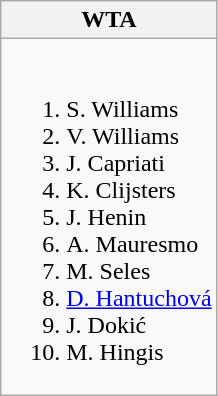<table class="wikitable">
<tr>
<th>WTA</th>
</tr>
<tr style="vertical-align: top;">
<td style="white-space: nowrap;"><br><ol><li> S. Williams</li><li> V. Williams</li><li> J. Capriati</li><li> K. Clijsters</li><li> J. Henin</li><li> A. Mauresmo</li><li> M. Seles</li><li> <a href='#'>D. Hantuchová</a></li><li> J. Dokić</li><li> M. Hingis</li></ol></td>
</tr>
</table>
